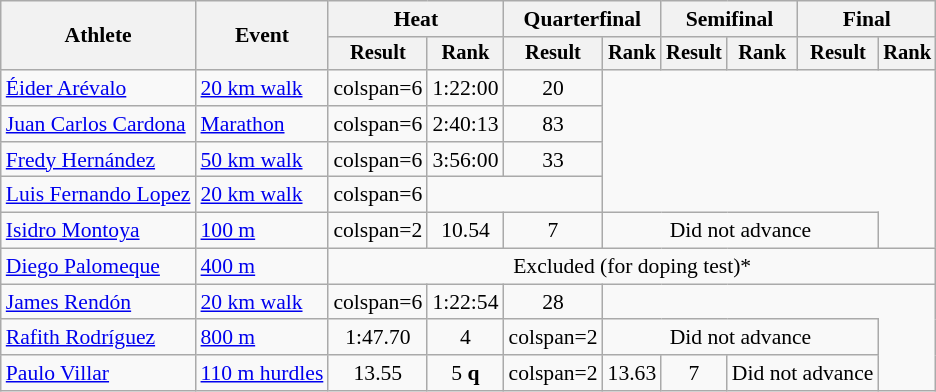<table class="wikitable" style="font-size:90%">
<tr>
<th rowspan="2">Athlete</th>
<th rowspan="2">Event</th>
<th colspan="2">Heat</th>
<th colspan="2">Quarterfinal</th>
<th colspan="2">Semifinal</th>
<th colspan="2">Final</th>
</tr>
<tr style="font-size:95%">
<th>Result</th>
<th>Rank</th>
<th>Result</th>
<th>Rank</th>
<th>Result</th>
<th>Rank</th>
<th>Result</th>
<th>Rank</th>
</tr>
<tr align=center>
<td align=left><a href='#'>Éider Arévalo</a></td>
<td align=left><a href='#'>20 km walk</a></td>
<td>colspan=6 </td>
<td>1:22:00</td>
<td>20</td>
</tr>
<tr align=center>
<td align=left><a href='#'>Juan Carlos Cardona</a></td>
<td align=left><a href='#'>Marathon</a></td>
<td>colspan=6 </td>
<td>2:40:13</td>
<td>83</td>
</tr>
<tr align=center>
<td align=left><a href='#'>Fredy Hernández</a></td>
<td align=left><a href='#'>50 km walk</a></td>
<td>colspan=6 </td>
<td>3:56:00</td>
<td>33</td>
</tr>
<tr align=center>
<td align=left><a href='#'>Luis Fernando Lopez</a></td>
<td align=left><a href='#'>20 km walk</a></td>
<td>colspan=6 </td>
<td colspan=2></td>
</tr>
<tr align=center>
<td align=left><a href='#'>Isidro Montoya</a></td>
<td align=left><a href='#'>100 m</a></td>
<td>colspan=2 </td>
<td>10.54</td>
<td>7</td>
<td colspan=4>Did not advance</td>
</tr>
<tr align=center>
<td align=left><a href='#'>Diego Palomeque</a></td>
<td align=left><a href='#'>400 m</a></td>
<td colspan=8>Excluded (for doping test)*</td>
</tr>
<tr align=center>
<td align=left><a href='#'>James Rendón</a></td>
<td align=left><a href='#'>20 km walk</a></td>
<td>colspan=6 </td>
<td>1:22:54</td>
<td>28</td>
</tr>
<tr align=center>
<td align=left><a href='#'>Rafith Rodríguez</a></td>
<td align=left><a href='#'>800 m</a></td>
<td>1:47.70</td>
<td>4</td>
<td>colspan=2 </td>
<td colspan=4>Did not advance</td>
</tr>
<tr align=center>
<td align=left><a href='#'>Paulo Villar</a></td>
<td align=left><a href='#'>110 m hurdles</a></td>
<td>13.55</td>
<td>5 <strong>q</strong></td>
<td>colspan=2 </td>
<td>13.63</td>
<td>7</td>
<td colspan=2>Did not advance</td>
</tr>
</table>
